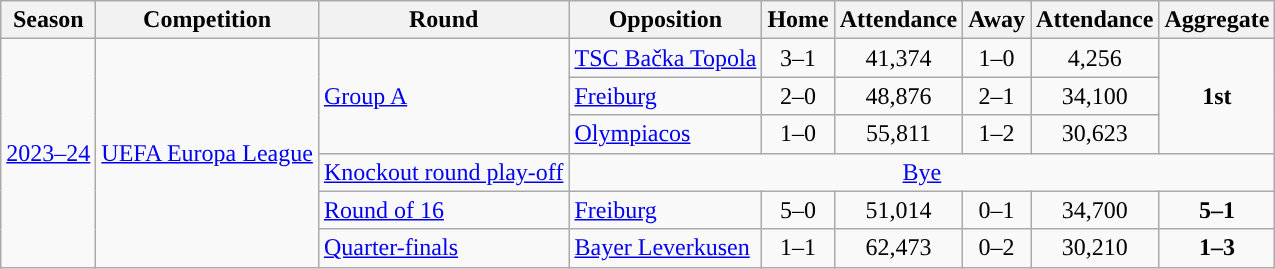<table class="wikitable">
<tr>
<th>Season</th>
<th>Competition</th>
<th>Round</th>
<th>Opposition</th>
<th>Home</th>
<th>Attendance</th>
<th>Away</th>
<th>Attendance</th>
<th>Aggregate</th>
</tr>
<tr>
<td rowspan=7><a href='#'>2023–24</a></td>
<td rowspan=7><a href='#'>UEFA Europa League</a></td>
<td rowspan=3><a href='#'>Group A</a></td>
<td> <a href='#'>TSC Bačka Topola</a></td>
<td style="text-align:center;">3–1</td>
<td style="text-align:center;">41,374</td>
<td style="text-align:center;">1–0</td>
<td style="text-align:center;">4,256</td>
<td rowspan=3 style="text-align:center;"><strong>1st</strong></td>
</tr>
<tr>
<td> <a href='#'>Freiburg</a></td>
<td style="text-align:center;">2–0</td>
<td style="text-align:center;">48,876</td>
<td style="text-align:center;">2–1</td>
<td style="text-align:center;">34,100</td>
</tr>
<tr>
<td> <a href='#'>Olympiacos</a></td>
<td style="text-align:center;">1–0</td>
<td style="text-align:center;">55,811</td>
<td style="text-align:center;">1–2</td>
<td style="text-align:center;">30,623</td>
</tr>
<tr>
<td><a href='#'>Knockout round play-off</a></td>
<td colspan=6 style="text-align:center;"><a href='#'>Bye</a></td>
</tr>
<tr>
<td><a href='#'>Round of 16</a></td>
<td> <a href='#'>Freiburg</a></td>
<td style="text-align:center;">5–0</td>
<td style="text-align:center;">51,014</td>
<td style="text-align:center;">0–1</td>
<td style="text-align:center;">34,700</td>
<td style="text-align:center;"><strong>5–1</strong></td>
</tr>
<tr>
<td><a href='#'>Quarter-finals</a></td>
<td> <a href='#'>Bayer Leverkusen</a></td>
<td style="text-align:center;">1–1</td>
<td style="text-align:center;">62,473</td>
<td style="text-align:center;">0–2</td>
<td style="text-align:center;">30,210</td>
<td style="text-align:center;"><strong>1–3</strong></td>
</tr>
</table>
